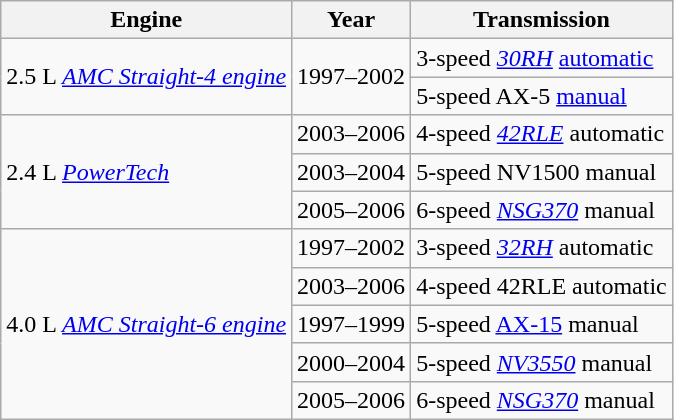<table class=wikitable>
<tr>
<th>Engine</th>
<th>Year</th>
<th>Transmission</th>
</tr>
<tr>
<td rowspan=2>2.5 L <em><a href='#'>AMC Straight-4 engine</a></em></td>
<td rowspan=2>1997–2002</td>
<td>3-speed <em><a href='#'>30RH</a></em> <a href='#'>automatic</a></td>
</tr>
<tr>
<td>5-speed AX-5 <a href='#'>manual</a></td>
</tr>
<tr>
<td rowspan=3>2.4 L <em><a href='#'>PowerTech</a></em></td>
<td>2003–2006</td>
<td>4-speed <em><a href='#'>42RLE</a></em> automatic</td>
</tr>
<tr>
<td>2003–2004</td>
<td>5-speed NV1500 manual</td>
</tr>
<tr>
<td>2005–2006</td>
<td>6-speed <em><a href='#'>NSG370</a></em> manual</td>
</tr>
<tr>
<td rowspan=5>4.0 L <em><a href='#'>AMC Straight-6 engine</a></em></td>
<td>1997–2002</td>
<td>3-speed <em><a href='#'>32RH</a></em> automatic</td>
</tr>
<tr>
<td>2003–2006</td>
<td>4-speed 42RLE automatic</td>
</tr>
<tr>
<td>1997–1999</td>
<td>5-speed <a href='#'>AX-15</a> manual</td>
</tr>
<tr>
<td>2000–2004</td>
<td>5-speed <em><a href='#'>NV3550</a></em> manual</td>
</tr>
<tr>
<td>2005–2006</td>
<td>6-speed <em><a href='#'>NSG370</a></em> manual</td>
</tr>
</table>
